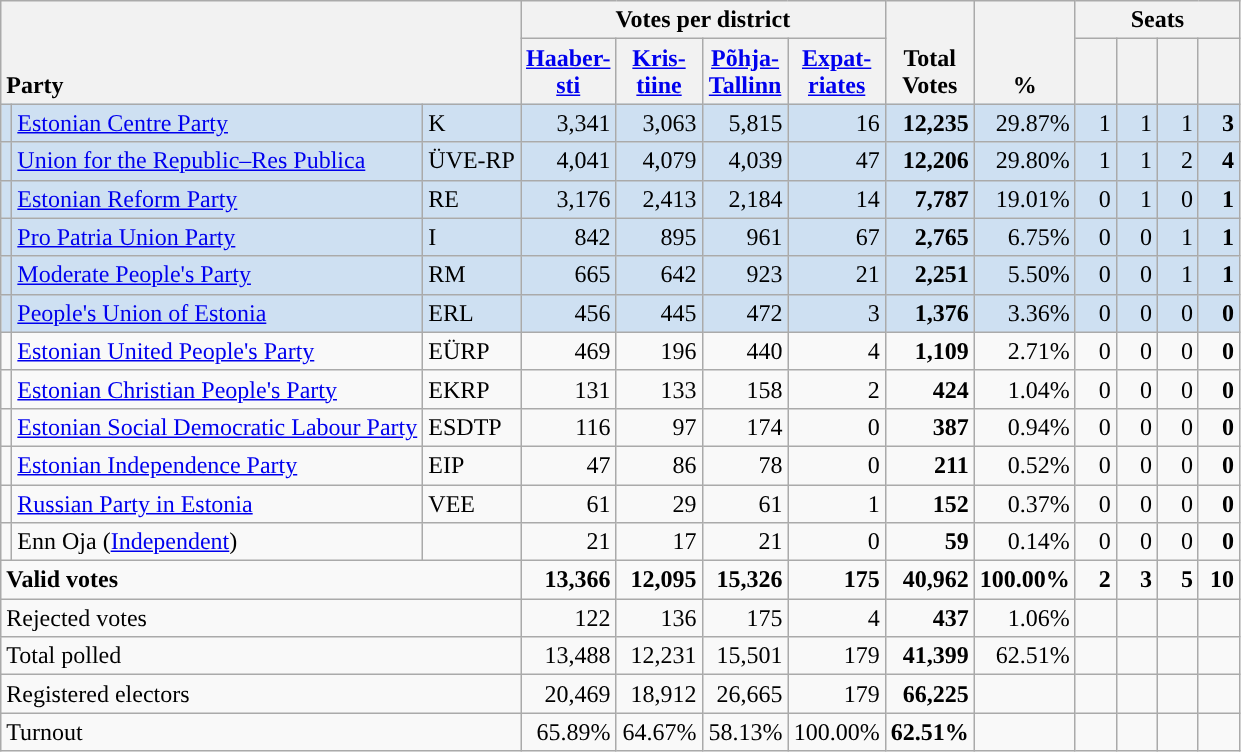<table class="wikitable" border="1" style="text-align:right;">
<tr>
<th style="text-align:left;" valign=bottom rowspan=2 colspan=3>Party</th>
<th colspan=4>Votes per district</th>
<th align=center valign=bottom rowspan=2 width="50">Total Votes</th>
<th align=center valign=bottom rowspan=2 width="50">%</th>
<th colspan=4>Seats</th>
</tr>
<tr>
<th align=center valign=bottom width="50"><a href='#'>Haaber- sti</a></th>
<th align=center valign=bottom width="50"><a href='#'>Kris- tiine</a></th>
<th align=center valign=bottom width="50"><a href='#'>Põhja- Tallinn</a></th>
<th align=center valign=bottom width="50"><a href='#'>Expat- riates</a></th>
<th align=center valign=bottom width="20"><small></small></th>
<th align=center valign=bottom width="20"><small></small></th>
<th align=center valign=bottom width="20"><small></small></th>
<th align=center valign=bottom width="20"><small></small></th>
</tr>
<tr style="background:#CEE0F2;">
<td style="background:"></td>
<td align=left><a href='#'>Estonian Centre Party</a></td>
<td align=left>K</td>
<td>3,341</td>
<td>3,063</td>
<td>5,815</td>
<td>16</td>
<td><strong>12,235</strong></td>
<td>29.87%</td>
<td>1</td>
<td>1</td>
<td>1</td>
<td><strong>3</strong></td>
</tr>
<tr style="background:#CEE0F2;">
<td style="background:"></td>
<td align=left><a href='#'>Union for the Republic–Res Publica</a></td>
<td align=left>ÜVE-RP</td>
<td>4,041</td>
<td>4,079</td>
<td>4,039</td>
<td>47</td>
<td><strong>12,206</strong></td>
<td>29.80%</td>
<td>1</td>
<td>1</td>
<td>2</td>
<td><strong>4</strong></td>
</tr>
<tr style="background:#CEE0F2;">
<td style="background:"></td>
<td align=left><a href='#'>Estonian Reform Party</a></td>
<td align=left>RE</td>
<td>3,176</td>
<td>2,413</td>
<td>2,184</td>
<td>14</td>
<td><strong>7,787</strong></td>
<td>19.01%</td>
<td>0</td>
<td>1</td>
<td>0</td>
<td><strong>1</strong></td>
</tr>
<tr style="background:#CEE0F2;">
<td style="background:"></td>
<td align=left><a href='#'>Pro Patria Union Party</a></td>
<td align=left>I</td>
<td>842</td>
<td>895</td>
<td>961</td>
<td>67</td>
<td><strong>2,765</strong></td>
<td>6.75%</td>
<td>0</td>
<td>0</td>
<td>1</td>
<td><strong>1</strong></td>
</tr>
<tr style="background:#CEE0F2;">
<td style="background:"></td>
<td align=left><a href='#'>Moderate People's Party</a></td>
<td align=left>RM</td>
<td>665</td>
<td>642</td>
<td>923</td>
<td>21</td>
<td><strong>2,251</strong></td>
<td>5.50%</td>
<td>0</td>
<td>0</td>
<td>1</td>
<td><strong>1</strong></td>
</tr>
<tr style="background:#CEE0F2;">
<td style="background:"></td>
<td align=left><a href='#'>People's Union of Estonia</a></td>
<td align=left>ERL</td>
<td>456</td>
<td>445</td>
<td>472</td>
<td>3</td>
<td><strong>1,376</strong></td>
<td>3.36%</td>
<td>0</td>
<td>0</td>
<td>0</td>
<td><strong>0</strong></td>
</tr>
<tr>
<td style="background:"></td>
<td align=left><a href='#'>Estonian United People's Party</a></td>
<td align=left>EÜRP</td>
<td>469</td>
<td>196</td>
<td>440</td>
<td>4</td>
<td><strong>1,109</strong></td>
<td>2.71%</td>
<td>0</td>
<td>0</td>
<td>0</td>
<td><strong>0</strong></td>
</tr>
<tr>
<td style="background:"></td>
<td align=left><a href='#'>Estonian Christian People's Party</a></td>
<td align=left>EKRP</td>
<td>131</td>
<td>133</td>
<td>158</td>
<td>2</td>
<td><strong>424</strong></td>
<td>1.04%</td>
<td>0</td>
<td>0</td>
<td>0</td>
<td><strong>0</strong></td>
</tr>
<tr>
<td style="background:"></td>
<td align=left><a href='#'>Estonian Social Democratic Labour Party</a></td>
<td align=left>ESDTP</td>
<td>116</td>
<td>97</td>
<td>174</td>
<td>0</td>
<td><strong>387</strong></td>
<td>0.94%</td>
<td>0</td>
<td>0</td>
<td>0</td>
<td><strong>0</strong></td>
</tr>
<tr>
<td style="background:"></td>
<td align=left><a href='#'>Estonian Independence Party</a></td>
<td align=left>EIP</td>
<td>47</td>
<td>86</td>
<td>78</td>
<td>0</td>
<td><strong>211</strong></td>
<td>0.52%</td>
<td>0</td>
<td>0</td>
<td>0</td>
<td><strong>0</strong></td>
</tr>
<tr>
<td></td>
<td align=left><a href='#'>Russian Party in Estonia</a></td>
<td align=left>VEE</td>
<td>61</td>
<td>29</td>
<td>61</td>
<td>1</td>
<td><strong>152</strong></td>
<td>0.37%</td>
<td>0</td>
<td>0</td>
<td>0</td>
<td><strong>0</strong></td>
</tr>
<tr>
<td style="background:"></td>
<td align=left>Enn Oja (<a href='#'>Independent</a>)</td>
<td></td>
<td>21</td>
<td>17</td>
<td>21</td>
<td>0</td>
<td><strong>59</strong></td>
<td>0.14%</td>
<td>0</td>
<td>0</td>
<td>0</td>
<td><strong>0</strong></td>
</tr>
<tr style="font-weight:bold">
<td align=left colspan=3>Valid votes</td>
<td>13,366</td>
<td>12,095</td>
<td>15,326</td>
<td>175</td>
<td>40,962</td>
<td>100.00%</td>
<td>2</td>
<td>3</td>
<td>5</td>
<td>10</td>
</tr>
<tr>
<td align=left colspan=3>Rejected votes</td>
<td>122</td>
<td>136</td>
<td>175</td>
<td>4</td>
<td><strong>437</strong></td>
<td>1.06%</td>
<td></td>
<td></td>
<td></td>
<td></td>
</tr>
<tr>
<td align=left colspan=3>Total polled</td>
<td>13,488</td>
<td>12,231</td>
<td>15,501</td>
<td>179</td>
<td><strong>41,399</strong></td>
<td>62.51%</td>
<td></td>
<td></td>
<td></td>
<td></td>
</tr>
<tr>
<td align=left colspan=3>Registered electors</td>
<td>20,469</td>
<td>18,912</td>
<td>26,665</td>
<td>179</td>
<td><strong>66,225</strong></td>
<td></td>
<td></td>
<td></td>
<td></td>
<td></td>
</tr>
<tr>
<td align=left colspan=3>Turnout</td>
<td>65.89%</td>
<td>64.67%</td>
<td>58.13%</td>
<td>100.00%</td>
<td><strong>62.51%</strong></td>
<td></td>
<td></td>
<td></td>
<td></td>
<td></td>
</tr>
</table>
